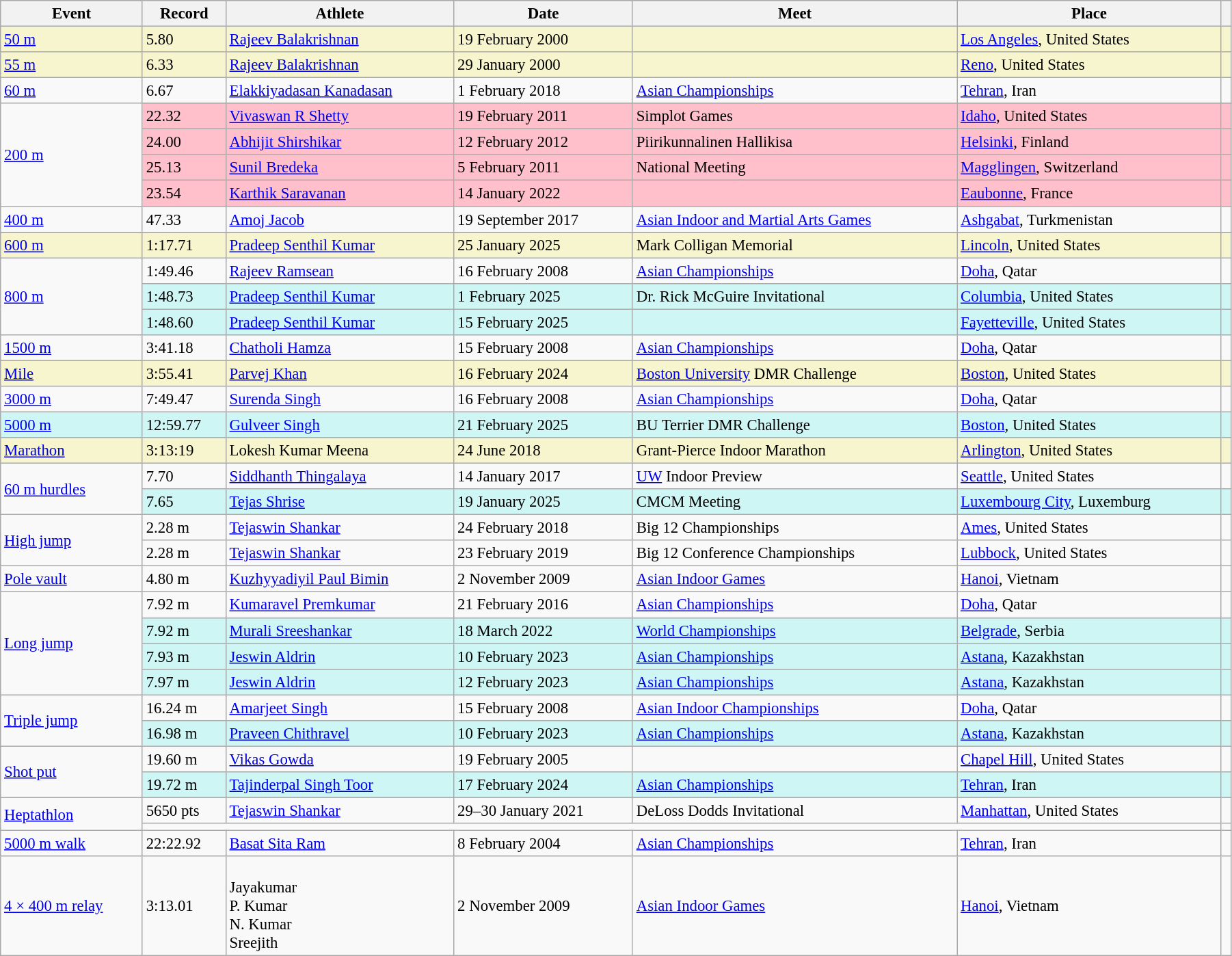<table class="wikitable" style="font-size:95%; width: 95%;">
<tr>
<th>Event</th>
<th>Record</th>
<th>Athlete</th>
<th>Date</th>
<th>Meet</th>
<th>Place</th>
<th></th>
</tr>
<tr style="background:#f6F5CE;">
<td><a href='#'>50 m</a></td>
<td>5.80</td>
<td><a href='#'>Rajeev Balakrishnan</a></td>
<td>19 February 2000</td>
<td></td>
<td><a href='#'>Los Angeles</a>, United States</td>
<td></td>
</tr>
<tr style="background:#f6F5CE;">
<td><a href='#'>55 m</a></td>
<td>6.33 </td>
<td><a href='#'>Rajeev Balakrishnan</a></td>
<td>29 January 2000</td>
<td></td>
<td><a href='#'>Reno</a>, United States</td>
<td></td>
</tr>
<tr>
<td><a href='#'>60 m</a></td>
<td>6.67</td>
<td><a href='#'>Elakkiyadasan Kanadasan</a></td>
<td>1 February 2018</td>
<td><a href='#'>Asian Championships</a></td>
<td><a href='#'>Tehran</a>, Iran</td>
<td></td>
</tr>
<tr>
<td rowspan=5><a href='#'>200 m</a></td>
</tr>
<tr style="background:pink">
<td>22.32</td>
<td><a href='#'>Vivaswan R Shetty</a></td>
<td>19 February 2011</td>
<td>Simplot Games</td>
<td><a href='#'>Idaho</a>, United States</td>
<td></td>
</tr>
<tr style="background:pink">
<td>24.00</td>
<td><a href='#'>Abhijit Shirshikar</a></td>
<td>12 February 2012</td>
<td>Piirikunnalinen Hallikisa</td>
<td><a href='#'>Helsinki</a>, Finland</td>
<td></td>
</tr>
<tr style="background:pink">
<td>25.13</td>
<td><a href='#'>Sunil Bredeka</a></td>
<td>5 February 2011</td>
<td>National Meeting</td>
<td><a href='#'>Magglingen</a>, Switzerland</td>
<td></td>
</tr>
<tr style="background:pink">
<td>23.54</td>
<td><a href='#'>Karthik Saravanan</a></td>
<td>14 January 2022</td>
<td></td>
<td><a href='#'>Eaubonne</a>, France</td>
<td></td>
</tr>
<tr>
<td><a href='#'>400 m</a></td>
<td>47.33</td>
<td><a href='#'>Amoj Jacob</a></td>
<td>19 September 2017</td>
<td><a href='#'>Asian Indoor and Martial Arts Games</a></td>
<td><a href='#'>Ashgabat</a>, Turkmenistan</td>
<td></td>
</tr>
<tr>
</tr>
<tr style="background:#f6F5CE;">
<td><a href='#'>600 m</a></td>
<td>1:17.71</td>
<td><a href='#'>Pradeep Senthil Kumar</a></td>
<td>25 January 2025</td>
<td>Mark Colligan Memorial</td>
<td><a href='#'>Lincoln</a>, United States</td>
<td></td>
</tr>
<tr>
<td rowspan=3><a href='#'>800 m</a></td>
<td>1:49.46</td>
<td><a href='#'>Rajeev Ramsean</a></td>
<td>16 February 2008</td>
<td><a href='#'>Asian Championships</a></td>
<td><a href='#'>Doha</a>, Qatar</td>
<td></td>
</tr>
<tr bgcolor=#CEF6F5>
<td>1:48.73</td>
<td><a href='#'>Pradeep Senthil Kumar</a></td>
<td>1 February 2025</td>
<td>Dr. Rick McGuire Invitational</td>
<td><a href='#'>Columbia</a>, United States</td>
<td></td>
</tr>
<tr bgcolor=#CEF6F5>
<td>1:48.60</td>
<td><a href='#'>Pradeep Senthil Kumar</a></td>
<td>15 February 2025</td>
<td></td>
<td><a href='#'>Fayetteville</a>, United States</td>
<td></td>
</tr>
<tr>
<td><a href='#'>1500 m</a></td>
<td>3:41.18</td>
<td><a href='#'>Chatholi Hamza</a></td>
<td>15 February 2008</td>
<td><a href='#'>Asian Championships</a></td>
<td><a href='#'>Doha</a>, Qatar</td>
<td></td>
</tr>
<tr style="background:#f6F5CE;">
<td><a href='#'>Mile</a></td>
<td>3:55.41</td>
<td><a href='#'>Parvej Khan</a></td>
<td>16 February 2024</td>
<td><a href='#'>Boston University</a> DMR Challenge</td>
<td><a href='#'>Boston</a>, United States</td>
<td></td>
</tr>
<tr>
<td><a href='#'>3000 m</a></td>
<td>7:49.47</td>
<td><a href='#'>Surenda Singh</a></td>
<td>16 February 2008</td>
<td><a href='#'>Asian Championships</a></td>
<td><a href='#'>Doha</a>, Qatar</td>
<td></td>
</tr>
<tr style="background:#CEF6F5">
<td><a href='#'>5000 m</a></td>
<td>12:59.77</td>
<td><a href='#'>Gulveer Singh</a></td>
<td>21 February 2025</td>
<td>BU Terrier DMR Challenge</td>
<td><a href='#'>Boston</a>, United States</td>
<td></td>
</tr>
<tr style="background:#f6F5CE;">
<td><a href='#'>Marathon</a></td>
<td>3:13:19</td>
<td>Lokesh Kumar Meena</td>
<td>24 June 2018</td>
<td>Grant-Pierce Indoor Marathon</td>
<td><a href='#'>Arlington</a>, United States</td>
<td></td>
</tr>
<tr>
<td rowspan=2><a href='#'>60 m hurdles</a></td>
<td>7.70</td>
<td><a href='#'>Siddhanth Thingalaya</a></td>
<td>14 January 2017</td>
<td><a href='#'>UW</a> Indoor Preview</td>
<td><a href='#'>Seattle</a>, United States</td>
<td></td>
</tr>
<tr bgcolor=#CEF6F5>
<td>7.65</td>
<td><a href='#'>Tejas Shrise</a></td>
<td>19 January 2025</td>
<td>CMCM Meeting</td>
<td><a href='#'>Luxembourg City</a>, Luxemburg</td>
<td></td>
</tr>
<tr>
<td rowspan=2><a href='#'>High jump</a></td>
<td>2.28 m</td>
<td><a href='#'>Tejaswin Shankar</a></td>
<td>24 February 2018</td>
<td>Big 12 Championships</td>
<td><a href='#'>Ames</a>, United States</td>
<td></td>
</tr>
<tr>
<td>2.28 m</td>
<td><a href='#'>Tejaswin Shankar</a></td>
<td>23 February 2019</td>
<td>Big 12 Conference Championships</td>
<td><a href='#'>Lubbock</a>, United States</td>
<td></td>
</tr>
<tr>
<td><a href='#'>Pole vault</a></td>
<td>4.80 m</td>
<td><a href='#'>Kuzhyyadiyil Paul Bimin</a></td>
<td>2 November 2009</td>
<td><a href='#'>Asian Indoor Games</a></td>
<td><a href='#'>Hanoi</a>, Vietnam</td>
<td></td>
</tr>
<tr>
<td rowspan=4><a href='#'>Long jump</a></td>
<td>7.92 m</td>
<td><a href='#'>Kumaravel Premkumar</a></td>
<td>21 February 2016</td>
<td><a href='#'>Asian Championships</a></td>
<td><a href='#'>Doha</a>, Qatar</td>
<td></td>
</tr>
<tr bgcolor=#CEF6F5>
<td>7.92 m</td>
<td><a href='#'>Murali Sreeshankar</a></td>
<td>18 March 2022</td>
<td><a href='#'>World Championships</a></td>
<td><a href='#'>Belgrade</a>, Serbia</td>
<td></td>
</tr>
<tr bgcolor=#CEF6F5>
<td>7.93 m</td>
<td><a href='#'>Jeswin Aldrin</a></td>
<td>10 February 2023</td>
<td><a href='#'>Asian Championships</a></td>
<td><a href='#'>Astana</a>, Kazakhstan</td>
<td></td>
</tr>
<tr bgcolor=#CEF6F5>
<td>7.97 m</td>
<td><a href='#'>Jeswin Aldrin</a></td>
<td>12 February 2023</td>
<td><a href='#'>Asian Championships</a></td>
<td><a href='#'>Astana</a>, Kazakhstan</td>
<td></td>
</tr>
<tr>
<td rowspan=2><a href='#'>Triple jump</a></td>
<td>16.24 m</td>
<td><a href='#'>Amarjeet Singh</a></td>
<td>15 February 2008</td>
<td><a href='#'>Asian Indoor Championships</a></td>
<td><a href='#'>Doha</a>, Qatar</td>
<td></td>
</tr>
<tr bgcolor=#CEF6F5>
<td>16.98 m</td>
<td><a href='#'>Praveen Chithravel</a></td>
<td>10 February 2023</td>
<td><a href='#'>Asian Championships</a></td>
<td><a href='#'>Astana</a>, Kazakhstan</td>
<td></td>
</tr>
<tr>
<td rowspan=2><a href='#'>Shot put</a></td>
<td>19.60 m</td>
<td><a href='#'>Vikas Gowda</a></td>
<td>19 February 2005</td>
<td></td>
<td><a href='#'>Chapel Hill</a>, United States</td>
<td></td>
</tr>
<tr bgcolor=#CEF6F5>
<td>19.72 m</td>
<td><a href='#'>Tajinderpal Singh Toor</a></td>
<td>17 February 2024</td>
<td><a href='#'>Asian Championships</a></td>
<td><a href='#'>Tehran</a>, Iran</td>
<td></td>
</tr>
<tr>
<td rowspan=2><a href='#'>Heptathlon</a></td>
<td>5650 pts</td>
<td><a href='#'>Tejaswin Shankar</a></td>
<td>29–30 January 2021</td>
<td>DeLoss Dodds Invitational</td>
<td><a href='#'>Manhattan</a>, United States</td>
<td></td>
</tr>
<tr>
<td colspan=5></td>
<td></td>
</tr>
<tr>
<td><a href='#'>5000 m walk</a></td>
<td>22:22.92</td>
<td><a href='#'>Basat Sita Ram</a></td>
<td>8 February 2004</td>
<td><a href='#'>Asian Championships</a></td>
<td><a href='#'>Tehran</a>, Iran</td>
<td></td>
</tr>
<tr>
<td><a href='#'>4 × 400 m relay</a></td>
<td>3:13.01</td>
<td><br>Jayakumar<br>P. Kumar<br>N. Kumar<br>Sreejith</td>
<td>2 November 2009</td>
<td><a href='#'>Asian Indoor Games</a></td>
<td><a href='#'>Hanoi</a>, Vietnam</td>
<td></td>
</tr>
</table>
